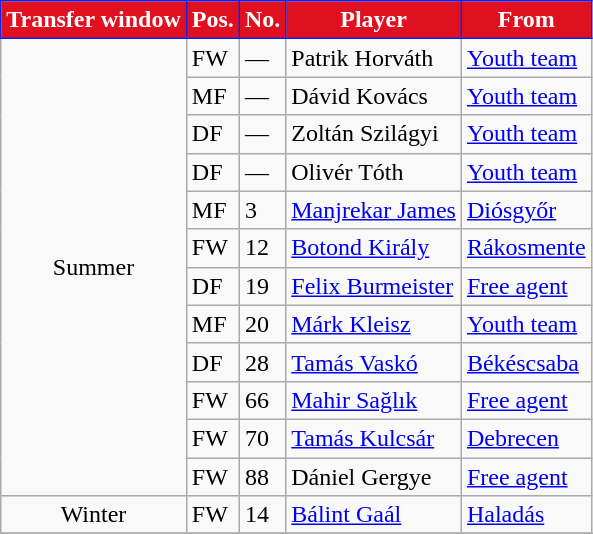<table class="wikitable plainrowheaders sortable">
<tr>
<th style="background-color:#E01020;color:white;border:1px solid #0E22E9">Transfer window</th>
<th style="background-color:#E01020;color:white;border:1px solid #0E22E9">Pos.</th>
<th style="background-color:#E01020;color:white;border:1px solid #0E22E9">No.</th>
<th style="background-color:#E01020;color:white;border:1px solid #0E22E9">Player</th>
<th style="background-color:#E01020;color:white;border:1px solid #0E22E9">From</th>
</tr>
<tr>
<td rowspan="12" style="text-align:center;">Summer</td>
<td style=text-aligncenter;>FW</td>
<td style=text-aligncenter;>—</td>
<td style=text-alignleft;> Patrik Horváth</td>
<td style=text-alignleft;><a href='#'>Youth team</a></td>
</tr>
<tr>
<td style=text-aligncenter;>MF</td>
<td style=text-aligncenter;>—</td>
<td style=text-alignleft;> Dávid Kovács</td>
<td style=text-alignleft;><a href='#'>Youth team</a></td>
</tr>
<tr>
<td style=text-aligncenter;>DF</td>
<td style=text-aligncenter;>—</td>
<td style=text-alignleft;> Zoltán Szilágyi</td>
<td style=text-alignleft;><a href='#'>Youth team</a></td>
</tr>
<tr>
<td style=text-aligncenter;>DF</td>
<td style=text-aligncenter;>—</td>
<td style=text-alignleft;> Olivér Tóth</td>
<td style=text-alignleft;><a href='#'>Youth team</a></td>
</tr>
<tr>
<td style=text-aligncenter;>MF</td>
<td style=text-aligncenter;>3</td>
<td style=text-alignleft;> <a href='#'>Manjrekar James</a></td>
<td style=text-alignleft;><a href='#'>Diósgyőr</a></td>
</tr>
<tr>
<td style=text-aligncenter;>FW</td>
<td style=text-aligncenter;>12</td>
<td style=text-alignleft;> <a href='#'>Botond Király</a></td>
<td style=text-alignleft;><a href='#'>Rákosmente</a></td>
</tr>
<tr>
<td style=text-aligncenter;>DF</td>
<td style=text-aligncenter;>19</td>
<td style=text-alignleft;> <a href='#'>Felix Burmeister</a></td>
<td style=text-alignleft;><a href='#'>Free agent</a></td>
</tr>
<tr>
<td style=text-aligncenter;>MF</td>
<td style=text-aligncenter;>20</td>
<td style=text-alignleft;> <a href='#'>Márk Kleisz</a></td>
<td style=text-alignleft;><a href='#'>Youth team</a></td>
</tr>
<tr>
<td style=text-aligncenter;>DF</td>
<td style=text-aligncenter;>28</td>
<td style=text-alignleft;> <a href='#'>Tamás Vaskó</a></td>
<td style=text-alignleft;><a href='#'>Békéscsaba</a></td>
</tr>
<tr>
<td style=text-aligncenter;>FW</td>
<td style=text-aligncenter;>66</td>
<td style=text-alignleft;> <a href='#'>Mahir Sağlık</a></td>
<td style=text-alignleft;><a href='#'>Free agent</a></td>
</tr>
<tr>
<td style=text-aligncenter;>FW</td>
<td style=text-aligncenter;>70</td>
<td style=text-alignleft;> <a href='#'>Tamás Kulcsár</a></td>
<td style=text-alignleft;><a href='#'>Debrecen</a></td>
</tr>
<tr>
<td style=text-aligncenter;>FW</td>
<td style=text-aligncenter;>88</td>
<td style=text-alignleft;> Dániel Gergye</td>
<td style=text-alignleft;><a href='#'>Free agent</a></td>
</tr>
<tr>
<td style="text-align:center;">Winter</td>
<td style=text-aligncenter;>FW</td>
<td style=text-aligncenter;>14</td>
<td style=text-alignleft;> <a href='#'>Bálint Gaál</a></td>
<td style=text-alignleft;><a href='#'>Haladás</a></td>
</tr>
<tr>
</tr>
</table>
